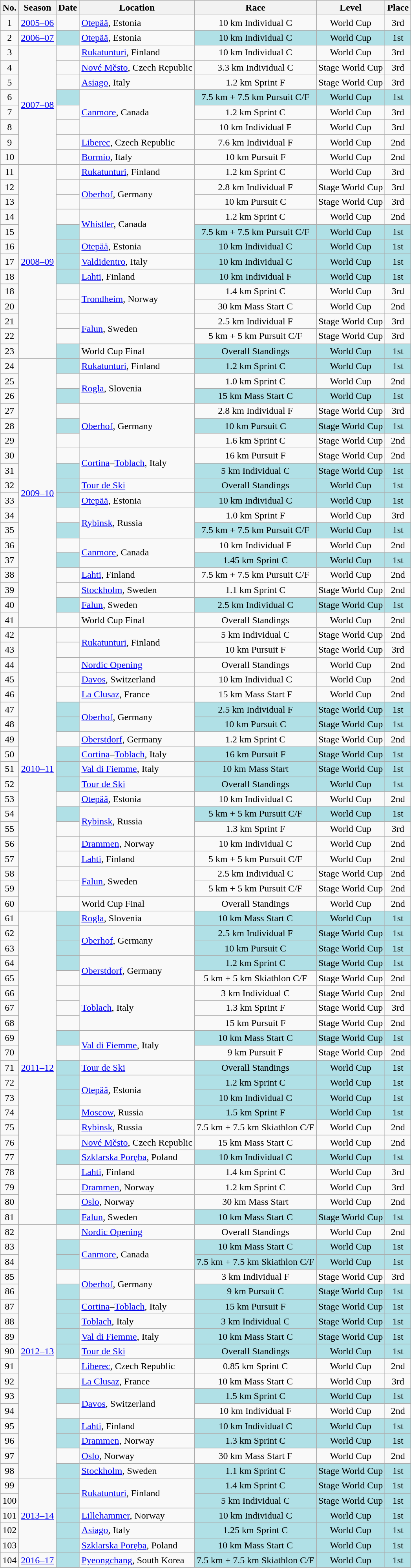<table class="wikitable sortable" style="text-align: center;">
<tr>
<th scope="col">No.</th>
<th scope="col">Season</th>
<th scope="col">Date</th>
<th scope="col">Location</th>
<th scope="col">Race</th>
<th scope="col">Level</th>
<th scope="col">Place</th>
</tr>
<tr>
<td>1</td>
<td><a href='#'>2005–06</a></td>
<td style="text-align: right;"></td>
<td style="text-align: left;"> <a href='#'>Otepää</a>, Estonia</td>
<td>10 km Individual C</td>
<td>World Cup</td>
<td>3rd</td>
</tr>
<tr>
<td>2</td>
<td><a href='#'>2006–07</a></td>
<td bgcolor="#BOEOE6" style="text-align: right;"></td>
<td style="text-align: left;"> <a href='#'>Otepää</a>, Estonia</td>
<td bgcolor="#BOEOE6">10 km Individual C</td>
<td bgcolor="#BOEOE6">World Cup</td>
<td bgcolor="#BOEOE6">1st</td>
</tr>
<tr>
<td>3</td>
<td rowspan="8"><a href='#'>2007–08</a></td>
<td style="text-align: right;"></td>
<td style="text-align: left;"> <a href='#'>Rukatunturi</a>, Finland</td>
<td>10 km Individual C</td>
<td>World Cup</td>
<td>3rd</td>
</tr>
<tr>
<td>4</td>
<td style="text-align: right;"></td>
<td style="text-align: left;"> <a href='#'>Nové Město</a>, Czech Republic</td>
<td>3.3 km Individual C</td>
<td>Stage World Cup</td>
<td>3rd</td>
</tr>
<tr>
<td>5</td>
<td style="text-align: right;"></td>
<td style="text-align: left;"> <a href='#'>Asiago</a>, Italy</td>
<td>1.2 km Sprint F</td>
<td>Stage World Cup</td>
<td>3rd</td>
</tr>
<tr>
<td>6</td>
<td bgcolor="#BOEOE6" style="text-align: right;"></td>
<td rowspan=3 align=left> <a href='#'>Canmore</a>, Canada</td>
<td bgcolor="#BOEOE6">7.5 km + 7.5 km Pursuit C/F</td>
<td bgcolor="#BOEOE6">World Cup</td>
<td bgcolor="#BOEOE6">1st</td>
</tr>
<tr>
<td>7</td>
<td style="text-align: right;"></td>
<td>1.2 km Sprint C</td>
<td>World Cup</td>
<td>3rd</td>
</tr>
<tr>
<td>8</td>
<td style="text-align: right;"></td>
<td>10 km Individual F</td>
<td>World Cup</td>
<td>3rd</td>
</tr>
<tr>
<td>9</td>
<td style="text-align: right;"></td>
<td style="text-align: left;"> <a href='#'>Liberec</a>, Czech Republic</td>
<td>7.6 km Individual F</td>
<td>World Cup</td>
<td>2nd</td>
</tr>
<tr>
<td>10</td>
<td style="text-align: right;"></td>
<td style="text-align: left;"> <a href='#'>Bormio</a>, Italy</td>
<td>10 km Pursuit F</td>
<td>World Cup</td>
<td>2nd</td>
</tr>
<tr>
<td>11</td>
<td rowspan="13"><a href='#'>2008–09</a></td>
<td style="text-align: right;"></td>
<td style="text-align: left;"> <a href='#'>Rukatunturi</a>, Finland</td>
<td>1.2 km Sprint C</td>
<td>World Cup</td>
<td>3rd</td>
</tr>
<tr>
<td>12</td>
<td style="text-align: right;"></td>
<td rowspan=2 align=left> <a href='#'>Oberhof</a>, Germany</td>
<td>2.8 km Individual F</td>
<td>Stage World Cup</td>
<td>3rd</td>
</tr>
<tr>
<td>13</td>
<td style="text-align: right;"></td>
<td>10 km Pursuit C</td>
<td>Stage World Cup</td>
<td>3rd</td>
</tr>
<tr>
<td>14</td>
<td style="text-align: right;"></td>
<td rowspan=2 align=left> <a href='#'>Whistler</a>, Canada</td>
<td>1.2 km Sprint C</td>
<td>World Cup</td>
<td>2nd</td>
</tr>
<tr>
<td>15</td>
<td bgcolor="#BOEOE6" style="text-align: right;"></td>
<td bgcolor="#BOEOE6">7.5 km + 7.5 km Pursuit C/F</td>
<td bgcolor="#BOEOE6">World Cup</td>
<td bgcolor="#BOEOE6">1st</td>
</tr>
<tr>
<td>16</td>
<td bgcolor="#BOEOE6" style="text-align: right;"></td>
<td style="text-align: left;"> <a href='#'>Otepää</a>, Estonia</td>
<td bgcolor="#BOEOE6">10 km Individual C</td>
<td bgcolor="#BOEOE6">World Cup</td>
<td bgcolor="#BOEOE6">1st</td>
</tr>
<tr>
<td>17</td>
<td bgcolor="#BOEOE6" style="text-align: right;"></td>
<td style="text-align: left;"> <a href='#'>Valdidentro</a>, Italy</td>
<td bgcolor="#BOEOE6">10 km Individual C</td>
<td bgcolor="#BOEOE6">World Cup</td>
<td bgcolor="#BOEOE6">1st</td>
</tr>
<tr>
<td>18</td>
<td bgcolor="#BOEOE6" style="text-align: right;"></td>
<td style="text-align: left;"> <a href='#'>Lahti</a>, Finland</td>
<td bgcolor="#BOEOE6">10 km Individual F</td>
<td bgcolor="#BOEOE6">World Cup</td>
<td bgcolor="#BOEOE6">1st</td>
</tr>
<tr>
<td>18</td>
<td style="text-align: right;"></td>
<td rowspan=2 align=left> <a href='#'>Trondheim</a>, Norway</td>
<td>1.4 km Sprint C</td>
<td>World Cup</td>
<td>3rd</td>
</tr>
<tr>
<td>20</td>
<td style="text-align: right;"></td>
<td>30 km Mass Start C</td>
<td>World Cup</td>
<td>2nd</td>
</tr>
<tr>
<td>21</td>
<td style="text-align: right;"></td>
<td rowspan=2 align=left> <a href='#'>Falun</a>, Sweden</td>
<td>2.5 km Individual F</td>
<td>Stage World Cup</td>
<td>3rd</td>
</tr>
<tr>
<td>22</td>
<td style="text-align: right;"></td>
<td>5 km + 5 km Pursuit C/F</td>
<td>Stage World Cup</td>
<td>3rd</td>
</tr>
<tr>
<td>23</td>
<td bgcolor="#BOEOE6" style="text-align: right;"></td>
<td style="text-align: left;"> World Cup Final</td>
<td bgcolor="#BOEOE6">Overall Standings</td>
<td bgcolor="#BOEOE6">World Cup</td>
<td bgcolor="#BOEOE6">1st</td>
</tr>
<tr>
<td>24</td>
<td rowspan="18"><a href='#'>2009–10</a></td>
<td bgcolor="#BOEOE6" style="text-align: right;"></td>
<td style="text-align: left;"> <a href='#'>Rukatunturi</a>, Finland</td>
<td bgcolor="#BOEOE6">1.2 km Sprint C</td>
<td bgcolor="#BOEOE6">World Cup</td>
<td bgcolor="#BOEOE6">1st</td>
</tr>
<tr>
<td>25</td>
<td style="text-align: right;"></td>
<td rowspan=2 align=left> <a href='#'>Rogla</a>, Slovenia</td>
<td>1.0 km Sprint C</td>
<td>World Cup</td>
<td>2nd</td>
</tr>
<tr>
<td>26</td>
<td bgcolor="#BOEOE6" style="text-align: right;"></td>
<td bgcolor="#BOEOE6">15 km Mass Start C</td>
<td bgcolor="#BOEOE6">World Cup</td>
<td bgcolor="#BOEOE6">1st</td>
</tr>
<tr>
<td>27</td>
<td style="text-align: right;"></td>
<td rowspan=3 align=left> <a href='#'>Oberhof</a>, Germany</td>
<td>2.8 km Individual F</td>
<td>Stage World Cup</td>
<td>3rd</td>
</tr>
<tr>
<td>28</td>
<td bgcolor="#BOEOE6" style="text-align: right;"></td>
<td bgcolor="#BOEOE6">10 km Pursuit C</td>
<td bgcolor="#BOEOE6">Stage World Cup</td>
<td bgcolor="#BOEOE6">1st</td>
</tr>
<tr>
<td>29</td>
<td style="text-align: right;"></td>
<td>1.6 km Sprint C</td>
<td>Stage World Cup</td>
<td>2nd</td>
</tr>
<tr>
<td>30</td>
<td style="text-align: right;"></td>
<td rowspan=2 align=left> <a href='#'>Cortina</a>–<a href='#'>Toblach</a>, Italy</td>
<td>16 km Pursuit F</td>
<td>Stage World Cup</td>
<td>2nd</td>
</tr>
<tr>
<td>31</td>
<td bgcolor="#BOEOE6" style="text-align: right;"></td>
<td bgcolor="#BOEOE6">5 km Individual C</td>
<td bgcolor="#BOEOE6">Stage World Cup</td>
<td bgcolor="#BOEOE6">1st</td>
</tr>
<tr>
<td>32</td>
<td bgcolor="#BOEOE6" style="text-align: right;"></td>
<td style="text-align: left;"> <a href='#'>Tour de Ski</a></td>
<td bgcolor="#BOEOE6">Overall Standings</td>
<td bgcolor="#BOEOE6">World Cup</td>
<td bgcolor="#BOEOE6">1st</td>
</tr>
<tr>
<td>33</td>
<td bgcolor="#BOEOE6" style="text-align: right;"></td>
<td style="text-align: left;"> <a href='#'>Otepää</a>, Estonia</td>
<td bgcolor="#BOEOE6">10 km Individual C</td>
<td bgcolor="#BOEOE6">World Cup</td>
<td bgcolor="#BOEOE6">1st</td>
</tr>
<tr>
<td>34</td>
<td style="text-align: right;"></td>
<td rowspan=2 align=left> <a href='#'>Rybinsk</a>, Russia</td>
<td>1.0 km Sprint F</td>
<td>World Cup</td>
<td>3rd</td>
</tr>
<tr>
<td>35</td>
<td bgcolor="#BOEOE6" style="text-align: right;"></td>
<td bgcolor="#BOEOE6">7.5 km + 7.5 km Pursuit C/F</td>
<td bgcolor="#BOEOE6">World Cup</td>
<td bgcolor="#BOEOE6">1st</td>
</tr>
<tr>
<td>36</td>
<td style="text-align: right;"></td>
<td rowspan=2 align=left> <a href='#'>Canmore</a>, Canada</td>
<td>10 km Individual F</td>
<td>World Cup</td>
<td>2nd</td>
</tr>
<tr>
<td>37</td>
<td bgcolor="#BOEOE6" style="text-align: right;"></td>
<td bgcolor="#BOEOE6">1.45 km Sprint C</td>
<td bgcolor="#BOEOE6">World Cup</td>
<td bgcolor="#BOEOE6">1st</td>
</tr>
<tr>
<td>38</td>
<td style="text-align: right;"></td>
<td style="text-align: left;"> <a href='#'>Lahti</a>, Finland</td>
<td>7.5 km + 7.5 km Pursuit C/F</td>
<td>World Cup</td>
<td>2nd</td>
</tr>
<tr>
<td>39</td>
<td style="text-align: right;"></td>
<td style="text-align: left;"> <a href='#'>Stockholm</a>, Sweden</td>
<td>1.1 km Sprint C</td>
<td>Stage World Cup</td>
<td>2nd</td>
</tr>
<tr>
<td>40</td>
<td bgcolor="#BOEOE6" style="text-align: right;"></td>
<td style="text-align: left;"> <a href='#'>Falun</a>, Sweden</td>
<td bgcolor="#BOEOE6">2.5 km Individual C</td>
<td bgcolor="#BOEOE6">Stage World Cup</td>
<td bgcolor="#BOEOE6">1st</td>
</tr>
<tr>
<td>41</td>
<td style="text-align: right;"></td>
<td style="text-align: left;"> World Cup Final</td>
<td>Overall Standings</td>
<td>World Cup</td>
<td>2nd</td>
</tr>
<tr>
<td>42</td>
<td rowspan="19"><a href='#'>2010–11</a></td>
<td style="text-align: right;"></td>
<td rowspan=2 align=left> <a href='#'>Rukatunturi</a>, Finland</td>
<td>5 km Individual C</td>
<td>Stage World Cup</td>
<td>2nd</td>
</tr>
<tr>
<td>43</td>
<td style="text-align: right;"></td>
<td>10 km Pursuit F</td>
<td>Stage World Cup</td>
<td>3rd</td>
</tr>
<tr>
<td>44</td>
<td style="text-align: right;"></td>
<td style="text-align: left;"> <a href='#'>Nordic Opening</a></td>
<td>Overall Standings</td>
<td>World Cup</td>
<td>2nd</td>
</tr>
<tr>
<td>45</td>
<td style="text-align: right;"></td>
<td style="text-align: left;"> <a href='#'>Davos</a>, Switzerland</td>
<td>10 km Individual C</td>
<td>World Cup</td>
<td>2nd</td>
</tr>
<tr>
<td>46</td>
<td style="text-align: right;"></td>
<td style="text-align: left;"> <a href='#'>La Clusaz</a>, France</td>
<td>15 km Mass Start F</td>
<td>World Cup</td>
<td>2nd</td>
</tr>
<tr>
<td>47</td>
<td bgcolor="#BOEOE6" style="text-align: right;"></td>
<td rowspan=2 align=left> <a href='#'>Oberhof</a>, Germany</td>
<td bgcolor="#BOEOE6">2.5 km Individual F</td>
<td bgcolor="#BOEOE6">Stage World Cup</td>
<td bgcolor="#BOEOE6">1st</td>
</tr>
<tr>
<td>48</td>
<td bgcolor="#BOEOE6" style="text-align: right;"></td>
<td bgcolor="#BOEOE6">10 km Pursuit C</td>
<td bgcolor="#BOEOE6">Stage World Cup</td>
<td bgcolor="#BOEOE6">1st</td>
</tr>
<tr>
<td>49</td>
<td style="text-align: right;"></td>
<td style="text-align: left;"> <a href='#'>Oberstdorf</a>, Germany</td>
<td>1.2 km Sprint C</td>
<td>Stage World Cup</td>
<td>2nd</td>
</tr>
<tr>
<td>50</td>
<td bgcolor="#BOEOE6" style="text-align: right;"></td>
<td style="text-align: left;"> <a href='#'>Cortina</a>–<a href='#'>Toblach</a>, Italy</td>
<td bgcolor="#BOEOE6">16 km Pursuit F</td>
<td bgcolor="#BOEOE6">Stage World Cup</td>
<td bgcolor="#BOEOE6">1st</td>
</tr>
<tr>
<td>51</td>
<td bgcolor="#BOEOE6" style="text-align: right;"></td>
<td style="text-align: left;"> <a href='#'>Val di Fiemme</a>, Italy</td>
<td bgcolor="#BOEOE6">10 km Mass Start</td>
<td bgcolor="#BOEOE6">Stage World Cup</td>
<td bgcolor="#BOEOE6">1st</td>
</tr>
<tr>
<td>52</td>
<td bgcolor="#BOEOE6" style="text-align: right;"></td>
<td style="text-align: left;"> <a href='#'>Tour de Ski</a></td>
<td bgcolor="#BOEOE6">Overall Standings</td>
<td bgcolor="#BOEOE6">World Cup</td>
<td bgcolor="#BOEOE6">1st</td>
</tr>
<tr>
<td>53</td>
<td style="text-align: right;"></td>
<td style="text-align: left;"> <a href='#'>Otepää</a>, Estonia</td>
<td>10 km Individual C</td>
<td>World Cup</td>
<td>2nd</td>
</tr>
<tr>
<td>54</td>
<td bgcolor="#BOEOE6" style="text-align: right;"></td>
<td rowspan=2 align=left> <a href='#'>Rybinsk</a>, Russia</td>
<td bgcolor="#BOEOE6">5 km + 5 km Pursuit C/F</td>
<td bgcolor="#BOEOE6">World Cup</td>
<td bgcolor="#BOEOE6">1st</td>
</tr>
<tr>
<td>55</td>
<td style="text-align: right;"></td>
<td>1.3 km Sprint F</td>
<td>World Cup</td>
<td>3rd</td>
</tr>
<tr>
<td>56</td>
<td style="text-align: right;"></td>
<td style="text-align: left;"> <a href='#'>Drammen</a>, Norway</td>
<td>10 km Individual C</td>
<td>World Cup</td>
<td>2nd</td>
</tr>
<tr>
<td>57</td>
<td style="text-align: right;"></td>
<td style="text-align: left;"> <a href='#'>Lahti</a>, Finland</td>
<td>5 km + 5 km Pursuit C/F</td>
<td>World Cup</td>
<td>2nd</td>
</tr>
<tr>
<td>58</td>
<td style="text-align: right;"></td>
<td rowspan=2 align=left> <a href='#'>Falun</a>, Sweden</td>
<td>2.5 km Individual C</td>
<td>Stage World Cup</td>
<td>2nd</td>
</tr>
<tr>
<td>59</td>
<td style="text-align: right;"></td>
<td>5 km + 5 km Pursuit C/F</td>
<td>Stage World Cup</td>
<td>2nd</td>
</tr>
<tr>
<td>60</td>
<td style="text-align: right;"></td>
<td style="text-align: left;"> World Cup Final</td>
<td>Overall Standings</td>
<td>World Cup</td>
<td>2nd</td>
</tr>
<tr>
<td>61</td>
<td rowspan="21"><a href='#'>2011–12</a></td>
<td bgcolor="#BOEOE6" style="text-align: right;"></td>
<td style="text-align: left;"> <a href='#'>Rogla</a>, Slovenia</td>
<td bgcolor="#BOEOE6">10 km Mass Start C</td>
<td bgcolor="#BOEOE6">World Cup</td>
<td bgcolor="#BOEOE6">1st</td>
</tr>
<tr>
<td>62</td>
<td bgcolor="#BOEOE6" style="text-align: right;"></td>
<td rowspan=2 align=left> <a href='#'>Oberhof</a>, Germany</td>
<td bgcolor="#BOEOE6">2.5 km Individual F</td>
<td bgcolor="#BOEOE6">Stage World Cup</td>
<td bgcolor="#BOEOE6">1st</td>
</tr>
<tr>
<td>63</td>
<td bgcolor="#BOEOE6" style="text-align: right;"></td>
<td bgcolor="#BOEOE6">10 km Pursuit C</td>
<td bgcolor="#BOEOE6">Stage World Cup</td>
<td bgcolor="#BOEOE6">1st</td>
</tr>
<tr>
<td>64</td>
<td bgcolor="#BOEOE6" style="text-align: right;"></td>
<td rowspan=2 align=left> <a href='#'>Oberstdorf</a>, Germany</td>
<td bgcolor="#BOEOE6">1.2 km Sprint C</td>
<td bgcolor="#BOEOE6">Stage World Cup</td>
<td bgcolor="#BOEOE6">1st</td>
</tr>
<tr>
<td>65</td>
<td style="text-align: right;"></td>
<td>5 km + 5 km Skiathlon C/F</td>
<td>Stage World Cup</td>
<td>2nd</td>
</tr>
<tr>
<td>66</td>
<td style="text-align: right;"></td>
<td rowspan=3 align=left> <a href='#'>Toblach</a>, Italy</td>
<td>3 km Individual C</td>
<td>Stage World Cup</td>
<td>2nd</td>
</tr>
<tr>
<td>67</td>
<td style="text-align: right;"></td>
<td>1.3 km Sprint F</td>
<td>Stage World Cup</td>
<td>3rd</td>
</tr>
<tr>
<td>68</td>
<td style="text-align: right;"></td>
<td>15 km Pursuit F</td>
<td>Stage World Cup</td>
<td>2nd</td>
</tr>
<tr>
<td>69</td>
<td bgcolor="#BOEOE6" style="text-align: right;"></td>
<td rowspan=2 align=left> <a href='#'>Val di Fiemme</a>, Italy</td>
<td bgcolor="#BOEOE6">10 km Mass Start C</td>
<td bgcolor="#BOEOE6">Stage World Cup</td>
<td bgcolor="#BOEOE6">1st</td>
</tr>
<tr>
<td>70</td>
<td style="text-align: right;"></td>
<td>9 km Pursuit F</td>
<td>Stage World Cup</td>
<td>2nd</td>
</tr>
<tr>
<td>71</td>
<td bgcolor="#BOEOE6" style="text-align: right;"></td>
<td style="text-align: left;"> <a href='#'>Tour de Ski</a></td>
<td bgcolor="#BOEOE6">Overall Standings</td>
<td bgcolor="#BOEOE6">World Cup</td>
<td bgcolor="#BOEOE6">1st</td>
</tr>
<tr>
<td>72</td>
<td bgcolor="#BOEOE6" style="text-align: right;"></td>
<td rowspan=2 align=left> <a href='#'>Otepää</a>, Estonia</td>
<td bgcolor="#BOEOE6">1.2 km Sprint C</td>
<td bgcolor="#BOEOE6">World Cup</td>
<td bgcolor="#BOEOE6">1st</td>
</tr>
<tr>
<td>73</td>
<td bgcolor="#BOEOE6" style="text-align: right;"></td>
<td bgcolor="#BOEOE6">10 km Individual C</td>
<td bgcolor="#BOEOE6">World Cup</td>
<td bgcolor="#BOEOE6">1st</td>
</tr>
<tr>
<td>74</td>
<td bgcolor="#BOEOE6" style="text-align: right;"></td>
<td style="text-align: left;"> <a href='#'>Moscow</a>, Russia</td>
<td bgcolor="#BOEOE6">1.5 km Sprint F</td>
<td bgcolor="#BOEOE6">World Cup</td>
<td bgcolor="#BOEOE6">1st</td>
</tr>
<tr>
<td>75</td>
<td style="text-align: right;"></td>
<td style="text-align: left;"> <a href='#'>Rybinsk</a>, Russia</td>
<td>7.5 km + 7.5 km Skiathlon C/F</td>
<td>World Cup</td>
<td>2nd</td>
</tr>
<tr>
<td>76</td>
<td style="text-align: right;"></td>
<td style="text-align: left;"> <a href='#'>Nové Město</a>, Czech Republic</td>
<td>15 km Mass Start C</td>
<td>World Cup</td>
<td>2nd</td>
</tr>
<tr>
<td>77</td>
<td bgcolor="#BOEOE6" style="text-align: right;"></td>
<td style="text-align: left;"> <a href='#'>Szklarska Poręba</a>, Poland</td>
<td bgcolor="#BOEOE6">10 km Individual C</td>
<td bgcolor="#BOEOE6">World Cup</td>
<td bgcolor="#BOEOE6">1st</td>
</tr>
<tr>
<td>78</td>
<td style="text-align: right;"></td>
<td style="text-align: left;"> <a href='#'>Lahti</a>, Finland</td>
<td>1.4 km Sprint C</td>
<td>World Cup</td>
<td>3rd</td>
</tr>
<tr>
<td>79</td>
<td style="text-align: right;"></td>
<td style="text-align: left;"> <a href='#'>Drammen</a>, Norway</td>
<td>1.2 km Sprint C</td>
<td>World Cup</td>
<td>3rd</td>
</tr>
<tr>
<td>80</td>
<td style="text-align: right;"></td>
<td style="text-align: left;"> <a href='#'>Oslo</a>, Norway</td>
<td>30 km Mass Start</td>
<td>World Cup</td>
<td>2nd</td>
</tr>
<tr>
<td>81</td>
<td bgcolor="#BOEOE6" style="text-align: right;"></td>
<td style="text-align: left;"> <a href='#'>Falun</a>, Sweden</td>
<td bgcolor="#BOEOE6">10 km Mass Start C</td>
<td bgcolor="#BOEOE6">Stage World Cup</td>
<td bgcolor="#BOEOE6">1st</td>
</tr>
<tr>
<td>82</td>
<td rowspan="17"><a href='#'>2012–13</a></td>
<td style="text-align: right;"></td>
<td style="text-align: left;"> <a href='#'>Nordic Opening</a></td>
<td>Overall Standings</td>
<td>World Cup</td>
<td>2nd</td>
</tr>
<tr>
<td>83</td>
<td bgcolor="#BOEOE6" style="text-align: right;"></td>
<td rowspan=2 align=left> <a href='#'>Canmore</a>, Canada</td>
<td bgcolor="#BOEOE6">10 km Mass Start C</td>
<td bgcolor="#BOEOE6">World Cup</td>
<td bgcolor="#BOEOE6">1st</td>
</tr>
<tr>
<td>84</td>
<td bgcolor="#BOEOE6" style="text-align: right;"></td>
<td bgcolor="#BOEOE6">7.5 km + 7.5 km Skiathlon C/F</td>
<td bgcolor="#BOEOE6">World Cup</td>
<td bgcolor="#BOEOE6">1st</td>
</tr>
<tr>
<td>85</td>
<td style="text-align: right;"></td>
<td rowspan=2 align=left> <a href='#'>Oberhof</a>, Germany</td>
<td>3 km Individual F</td>
<td>Stage World Cup</td>
<td>3rd</td>
</tr>
<tr>
<td>86</td>
<td bgcolor="#BOEOE6" style="text-align: right;"></td>
<td bgcolor="#BOEOE6">9 km Pursuit C</td>
<td bgcolor="#BOEOE6">Stage World Cup</td>
<td bgcolor="#BOEOE6">1st</td>
</tr>
<tr>
<td>87</td>
<td bgcolor="#BOEOE6" style="text-align: right;"></td>
<td style="text-align: left;"> <a href='#'>Cortina</a>–<a href='#'>Toblach</a>, Italy</td>
<td bgcolor="#BOEOE6">15 km Pursuit F</td>
<td bgcolor="#BOEOE6">Stage World Cup</td>
<td bgcolor="#BOEOE6">1st</td>
</tr>
<tr>
<td>88</td>
<td bgcolor="#BOEOE6" style="text-align: right;"></td>
<td style="text-align: left;"> <a href='#'>Toblach</a>, Italy</td>
<td bgcolor="#BOEOE6">3 km Individual C</td>
<td bgcolor="#BOEOE6">Stage World Cup</td>
<td bgcolor="#BOEOE6">1st</td>
</tr>
<tr>
<td>89</td>
<td bgcolor="#BOEOE6" style="text-align: right;"></td>
<td style="text-align: left;"> <a href='#'>Val di Fiemme</a>, Italy</td>
<td bgcolor="#BOEOE6">10 km Mass Start C</td>
<td bgcolor="#BOEOE6">Stage World Cup</td>
<td bgcolor="#BOEOE6">1st</td>
</tr>
<tr>
<td>90</td>
<td bgcolor="#BOEOE6" style="text-align: right;"></td>
<td style="text-align: left;"> <a href='#'>Tour de Ski</a></td>
<td bgcolor="#BOEOE6">Overall Standings</td>
<td bgcolor="#BOEOE6">World Cup</td>
<td bgcolor="#BOEOE6">1st</td>
</tr>
<tr>
<td>91</td>
<td style="text-align: right;"></td>
<td style="text-align: left;"> <a href='#'>Liberec</a>, Czech Republic</td>
<td>0.85 km Sprint C</td>
<td>World Cup</td>
<td>2nd</td>
</tr>
<tr>
<td>92</td>
<td style="text-align: right;"></td>
<td style="text-align: left;"> <a href='#'>La Clusaz</a>, France</td>
<td>10 km Mass Start C</td>
<td>World Cup</td>
<td>3rd</td>
</tr>
<tr>
<td>93</td>
<td bgcolor="#BOEOE6" style="text-align: right;"></td>
<td rowspan=2 align=left> <a href='#'>Davos</a>, Switzerland</td>
<td bgcolor="#BOEOE6">1.5 km Sprint C</td>
<td bgcolor="#BOEOE6">World Cup</td>
<td bgcolor="#BOEOE6">1st</td>
</tr>
<tr>
<td>94</td>
<td style="text-align: right;"></td>
<td>10 km Individual F</td>
<td>World Cup</td>
<td>2nd</td>
</tr>
<tr>
<td>95</td>
<td bgcolor="#BOEOE6" style="text-align: right;"></td>
<td style="text-align: left;"> <a href='#'>Lahti</a>, Finland</td>
<td bgcolor="#BOEOE6">10 km Individual C</td>
<td bgcolor="#BOEOE6">World Cup</td>
<td bgcolor="#BOEOE6">1st</td>
</tr>
<tr>
<td>96</td>
<td bgcolor="#BOEOE6" style="text-align: right;"></td>
<td style="text-align: left;"> <a href='#'>Drammen</a>, Norway</td>
<td bgcolor="#BOEOE6">1.3 km Sprint C</td>
<td bgcolor="#BOEOE6">World Cup</td>
<td bgcolor="#BOEOE6">1st</td>
</tr>
<tr>
<td>97</td>
<td style="text-align: right;"></td>
<td style="text-align: left;"> <a href='#'>Oslo</a>, Norway</td>
<td>30 km Mass Start F</td>
<td>World Cup</td>
<td>2nd</td>
</tr>
<tr>
<td>98</td>
<td bgcolor="#BOEOE6" style="text-align: right;"></td>
<td style="text-align: left;"> <a href='#'>Stockholm</a>, Sweden</td>
<td bgcolor="#BOEOE6">1.1 km Sprint C</td>
<td bgcolor="#BOEOE6">Stage World Cup</td>
<td bgcolor="#BOEOE6">1st</td>
</tr>
<tr>
<td>99</td>
<td rowspan="5"><a href='#'>2013–14</a></td>
<td bgcolor="#BOEOE6" style="text-align: right;"></td>
<td rowspan=2 align=left> <a href='#'>Rukatunturi</a>, Finland</td>
<td bgcolor="#BOEOE6">1.4 km Sprint C</td>
<td bgcolor="#BOEOE6">Stage World Cup</td>
<td bgcolor="#BOEOE6">1st</td>
</tr>
<tr>
<td>100</td>
<td bgcolor="#BOEOE6" style="text-align: right;"></td>
<td bgcolor="#BOEOE6">5 km Individual C</td>
<td bgcolor="#BOEOE6">Stage World Cup</td>
<td bgcolor="#BOEOE6">1st</td>
</tr>
<tr>
<td>101</td>
<td bgcolor="#BOEOE6" style="text-align: right;"></td>
<td style="text-align: left;"> <a href='#'>Lillehammer</a>, Norway</td>
<td bgcolor="#BOEOE6">10 km Individual C</td>
<td bgcolor="#BOEOE6">World Cup</td>
<td bgcolor="#BOEOE6">1st</td>
</tr>
<tr>
<td>102</td>
<td bgcolor="#BOEOE6" style="text-align: right;"></td>
<td style="text-align: left;"> <a href='#'>Asiago</a>, Italy</td>
<td bgcolor="#BOEOE6">1.25 km Sprint C</td>
<td bgcolor="#BOEOE6">World Cup</td>
<td bgcolor="#BOEOE6">1st</td>
</tr>
<tr>
<td>103</td>
<td bgcolor="#BOEOE6" style="text-align: right;"></td>
<td style="text-align: left;"> <a href='#'>Szklarska Poręba</a>, Poland</td>
<td bgcolor="#BOEOE6">10 km Mass Start C</td>
<td bgcolor="#BOEOE6">World Cup</td>
<td bgcolor="#BOEOE6">1st</td>
</tr>
<tr>
<td>104</td>
<td><a href='#'>2016–17</a></td>
<td bgcolor="#BOEOE6" style="text-align: right;"></td>
<td style="text-align: left;"> <a href='#'>Pyeongchang</a>, South Korea</td>
<td bgcolor="#BOEOE6">7.5 km + 7.5 km Skiathlon C/F</td>
<td bgcolor="#BOEOE6">World Cup</td>
<td bgcolor="#BOEOE6">1st</td>
</tr>
</table>
